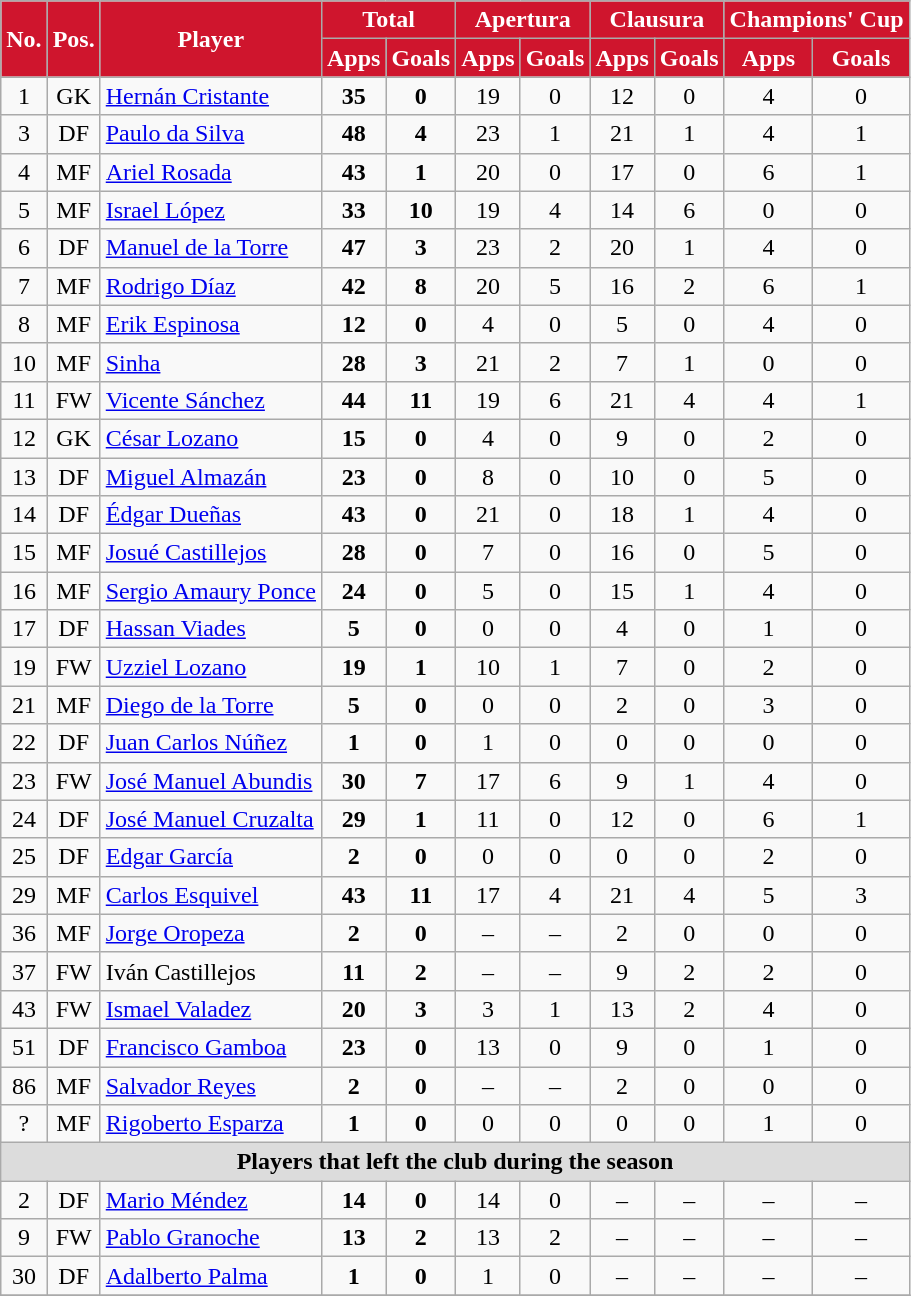<table class="wikitable sortable" style="text-align:center;">
<tr>
<th rowspan=2 style=background-color:#CF152D;color:#FFFFFF>No.</th>
<th rowspan=2 style=background-color:#CF152D;color:#FFFFFF>Pos.</th>
<th rowspan=2 style=background-color:#CF152D;color:#FFFFFF>Player</th>
<th colspan=2 style=background:#CF152D;color:#FFFFFF>Total</th>
<th colspan=2 style=background:#CF152D;color:#FFFFFF>Apertura</th>
<th colspan=2 style=background:#CF152D;color:#FFFFFF>Clausura</th>
<th colspan=2 style=background:#CF152D;color:#FFFFFF>Champions' Cup</th>
</tr>
<tr>
<th style=background-color:#CF152D;color:#FFFFFF>Apps</th>
<th style=background-color:#CF152D;color:#FFFFFF>Goals</th>
<th style=background-color:#CF152D;color:#FFFFFF>Apps</th>
<th style=background-color:#CF152D;color:#FFFFFF>Goals</th>
<th style=background-color:#CF152D;color:#FFFFFF>Apps</th>
<th style=background-color:#CF152D;color:#FFFFFF>Goals</th>
<th style=background-color:#CF152D;color:#FFFFFF>Apps</th>
<th style=background-color:#CF152D;color:#FFFFFF>Goals</th>
</tr>
<tr>
<td>1</td>
<td>GK</td>
<td align=left> <a href='#'>Hernán Cristante</a></td>
<td><strong>35</strong></td>
<td><strong>0</strong></td>
<td>19</td>
<td>0</td>
<td>12</td>
<td>0</td>
<td>4</td>
<td>0</td>
</tr>
<tr>
<td>3</td>
<td>DF</td>
<td align=left> <a href='#'>Paulo da Silva</a></td>
<td><strong>48</strong></td>
<td><strong>4</strong></td>
<td>23</td>
<td>1</td>
<td>21</td>
<td>1</td>
<td>4</td>
<td>1</td>
</tr>
<tr>
<td>4</td>
<td>MF</td>
<td align=left> <a href='#'>Ariel Rosada</a></td>
<td><strong>43</strong></td>
<td><strong>1</strong></td>
<td>20</td>
<td>0</td>
<td>17</td>
<td>0</td>
<td>6</td>
<td>1</td>
</tr>
<tr>
<td>5</td>
<td>MF</td>
<td align=left> <a href='#'>Israel López</a></td>
<td><strong>33</strong></td>
<td><strong>10</strong></td>
<td>19</td>
<td>4</td>
<td>14</td>
<td>6</td>
<td>0</td>
<td>0</td>
</tr>
<tr>
<td>6</td>
<td>DF</td>
<td align=left> <a href='#'>Manuel de la Torre</a></td>
<td><strong>47</strong></td>
<td><strong>3</strong></td>
<td>23</td>
<td>2</td>
<td>20</td>
<td>1</td>
<td>4</td>
<td>0</td>
</tr>
<tr>
<td>7</td>
<td>MF</td>
<td align=left> <a href='#'>Rodrigo Díaz</a></td>
<td><strong>42</strong></td>
<td><strong>8</strong></td>
<td>20</td>
<td>5</td>
<td>16</td>
<td>2</td>
<td>6</td>
<td>1</td>
</tr>
<tr>
<td>8</td>
<td>MF</td>
<td align=left> <a href='#'>Erik Espinosa</a></td>
<td><strong>12</strong></td>
<td><strong>0</strong></td>
<td>4</td>
<td>0</td>
<td>5</td>
<td>0</td>
<td>4</td>
<td>0</td>
</tr>
<tr>
<td>10</td>
<td>MF</td>
<td align=left> <a href='#'>Sinha</a></td>
<td><strong>28</strong></td>
<td><strong>3</strong></td>
<td>21</td>
<td>2</td>
<td>7</td>
<td>1</td>
<td>0</td>
<td>0</td>
</tr>
<tr>
<td>11</td>
<td>FW</td>
<td align=left> <a href='#'>Vicente Sánchez</a></td>
<td><strong>44</strong></td>
<td><strong>11</strong></td>
<td>19</td>
<td>6</td>
<td>21</td>
<td>4</td>
<td>4</td>
<td>1</td>
</tr>
<tr>
<td>12</td>
<td>GK</td>
<td align=left> <a href='#'>César Lozano</a></td>
<td><strong>15</strong></td>
<td><strong>0</strong></td>
<td>4</td>
<td>0</td>
<td>9</td>
<td>0</td>
<td>2</td>
<td>0</td>
</tr>
<tr>
<td>13</td>
<td>DF</td>
<td align=left> <a href='#'>Miguel Almazán</a></td>
<td><strong>23</strong></td>
<td><strong>0</strong></td>
<td>8</td>
<td>0</td>
<td>10</td>
<td>0</td>
<td>5</td>
<td>0</td>
</tr>
<tr>
<td>14</td>
<td>DF</td>
<td align=left> <a href='#'>Édgar Dueñas</a></td>
<td><strong>43</strong></td>
<td><strong>0</strong></td>
<td>21</td>
<td>0</td>
<td>18</td>
<td>1</td>
<td>4</td>
<td>0</td>
</tr>
<tr>
<td>15</td>
<td>MF</td>
<td align=left> <a href='#'>Josué Castillejos</a></td>
<td><strong>28</strong></td>
<td><strong>0</strong></td>
<td>7</td>
<td>0</td>
<td>16</td>
<td>0</td>
<td>5</td>
<td>0</td>
</tr>
<tr>
<td>16</td>
<td>MF</td>
<td align=left> <a href='#'>Sergio Amaury Ponce</a></td>
<td><strong>24</strong></td>
<td><strong>0</strong></td>
<td>5</td>
<td>0</td>
<td>15</td>
<td>1</td>
<td>4</td>
<td>0</td>
</tr>
<tr>
<td>17</td>
<td>DF</td>
<td align=left> <a href='#'>Hassan Viades</a></td>
<td><strong>5</strong></td>
<td><strong>0</strong></td>
<td>0</td>
<td>0</td>
<td>4</td>
<td>0</td>
<td>1</td>
<td>0</td>
</tr>
<tr>
<td>19</td>
<td>FW</td>
<td align=left> <a href='#'>Uzziel Lozano</a></td>
<td><strong>19</strong></td>
<td><strong>1</strong></td>
<td>10</td>
<td>1</td>
<td>7</td>
<td>0</td>
<td>2</td>
<td>0</td>
</tr>
<tr>
<td>21</td>
<td>MF</td>
<td align=left> <a href='#'>Diego de la Torre</a></td>
<td><strong>5</strong></td>
<td><strong>0</strong></td>
<td>0</td>
<td>0</td>
<td>2</td>
<td>0</td>
<td>3</td>
<td>0</td>
</tr>
<tr>
<td>22</td>
<td>DF</td>
<td align=left> <a href='#'>Juan Carlos Núñez</a></td>
<td><strong>1</strong></td>
<td><strong>0</strong></td>
<td>1</td>
<td>0</td>
<td>0</td>
<td>0</td>
<td>0</td>
<td>0</td>
</tr>
<tr>
<td>23</td>
<td>FW</td>
<td align=left> <a href='#'>José Manuel Abundis</a></td>
<td><strong>30</strong></td>
<td><strong>7</strong></td>
<td>17</td>
<td>6</td>
<td>9</td>
<td>1</td>
<td>4</td>
<td>0</td>
</tr>
<tr>
<td>24</td>
<td>DF</td>
<td align=left> <a href='#'>José Manuel Cruzalta</a></td>
<td><strong>29</strong></td>
<td><strong>1</strong></td>
<td>11</td>
<td>0</td>
<td>12</td>
<td>0</td>
<td>6</td>
<td>1</td>
</tr>
<tr>
<td>25</td>
<td>DF</td>
<td align=left> <a href='#'>Edgar García</a></td>
<td><strong>2</strong></td>
<td><strong>0</strong></td>
<td>0</td>
<td>0</td>
<td>0</td>
<td>0</td>
<td>2</td>
<td>0</td>
</tr>
<tr>
<td>29</td>
<td>MF</td>
<td align=left> <a href='#'>Carlos Esquivel</a></td>
<td><strong>43</strong></td>
<td><strong>11</strong></td>
<td>17</td>
<td>4</td>
<td>21</td>
<td>4</td>
<td>5</td>
<td>3</td>
</tr>
<tr>
<td>36</td>
<td>MF</td>
<td align=left> <a href='#'>Jorge Oropeza</a></td>
<td><strong>2</strong></td>
<td><strong>0</strong></td>
<td>–</td>
<td>–</td>
<td>2</td>
<td>0</td>
<td>0</td>
<td>0</td>
</tr>
<tr>
<td>37</td>
<td>FW</td>
<td align=left> Iván Castillejos</td>
<td><strong>11</strong></td>
<td><strong>2</strong></td>
<td>–</td>
<td>–</td>
<td>9</td>
<td>2</td>
<td>2</td>
<td>0</td>
</tr>
<tr>
<td>43</td>
<td>FW</td>
<td align=left> <a href='#'>Ismael Valadez</a></td>
<td><strong>20</strong></td>
<td><strong>3</strong></td>
<td>3</td>
<td>1</td>
<td>13</td>
<td>2</td>
<td>4</td>
<td>0</td>
</tr>
<tr>
<td>51</td>
<td>DF</td>
<td align=left> <a href='#'>Francisco Gamboa</a></td>
<td><strong>23</strong></td>
<td><strong>0</strong></td>
<td>13</td>
<td>0</td>
<td>9</td>
<td>0</td>
<td>1</td>
<td>0</td>
</tr>
<tr>
<td>86</td>
<td>MF</td>
<td align=left> <a href='#'>Salvador Reyes</a></td>
<td><strong>2</strong></td>
<td><strong>0</strong></td>
<td>–</td>
<td>–</td>
<td>2</td>
<td>0</td>
<td>0</td>
<td>0</td>
</tr>
<tr>
<td>?</td>
<td>MF</td>
<td align=left> <a href='#'>Rigoberto Esparza</a></td>
<td><strong>1</strong></td>
<td><strong>0</strong></td>
<td>0</td>
<td>0</td>
<td>0</td>
<td>0</td>
<td>1</td>
<td>0</td>
</tr>
<tr>
<th colspan=11 style=background:#dcdcdc>Players that left the club during the season</th>
</tr>
<tr>
<td>2</td>
<td>DF</td>
<td align=left> <a href='#'>Mario Méndez</a></td>
<td><strong>14</strong></td>
<td><strong>0</strong></td>
<td>14</td>
<td>0</td>
<td>–</td>
<td>–</td>
<td>–</td>
<td>–</td>
</tr>
<tr>
<td>9</td>
<td>FW</td>
<td align=left> <a href='#'>Pablo Granoche</a></td>
<td><strong>13</strong></td>
<td><strong>2</strong></td>
<td>13</td>
<td>2</td>
<td>–</td>
<td>–</td>
<td>–</td>
<td>–</td>
</tr>
<tr>
<td>30</td>
<td>DF</td>
<td align=left> <a href='#'>Adalberto Palma</a></td>
<td><strong>1</strong></td>
<td><strong>0</strong></td>
<td>1</td>
<td>0</td>
<td>–</td>
<td>–</td>
<td>–</td>
<td>–</td>
</tr>
<tr>
</tr>
</table>
